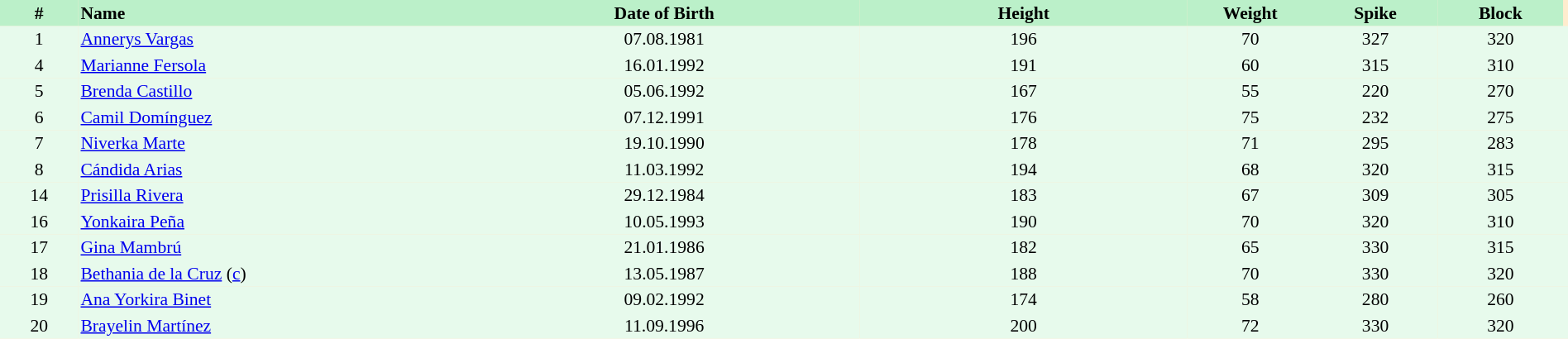<table border=0 cellpadding=2 cellspacing=0  |- bgcolor=#FFECCE style="text-align:center; font-size:90%;" width=100%>
<tr bgcolor=#BBF0C9>
<th width=5%>#</th>
<th width=25% align=left>Name</th>
<th width=25%>Date of Birth</th>
<th width=21%>Height</th>
<th width=8%>Weight</th>
<th width=8%>Spike</th>
<th width=8%>Block</th>
</tr>
<tr bgcolor=#E7FAEC>
<td>1</td>
<td align=left><a href='#'>Annerys Vargas</a></td>
<td>07.08.1981</td>
<td>196</td>
<td>70</td>
<td>327</td>
<td>320</td>
<td></td>
</tr>
<tr bgcolor=#E7FAEC>
<td>4</td>
<td align=left><a href='#'>Marianne Fersola</a></td>
<td>16.01.1992</td>
<td>191</td>
<td>60</td>
<td>315</td>
<td>310</td>
<td></td>
</tr>
<tr bgcolor=#E7FAEC>
<td>5</td>
<td align=left><a href='#'>Brenda Castillo</a></td>
<td>05.06.1992</td>
<td>167</td>
<td>55</td>
<td>220</td>
<td>270</td>
<td></td>
</tr>
<tr bgcolor=#E7FAEC>
<td>6</td>
<td align=left><a href='#'>Camil Domínguez</a></td>
<td>07.12.1991</td>
<td>176</td>
<td>75</td>
<td>232</td>
<td>275</td>
<td></td>
</tr>
<tr bgcolor=#E7FAEC>
<td>7</td>
<td align=left><a href='#'>Niverka Marte</a></td>
<td>19.10.1990</td>
<td>178</td>
<td>71</td>
<td>295</td>
<td>283</td>
<td></td>
</tr>
<tr bgcolor=#E7FAEC>
<td>8</td>
<td align=left><a href='#'>Cándida Arias</a></td>
<td>11.03.1992</td>
<td>194</td>
<td>68</td>
<td>320</td>
<td>315</td>
<td></td>
</tr>
<tr bgcolor=#E7FAEC>
<td>14</td>
<td align=left><a href='#'>Prisilla Rivera</a></td>
<td>29.12.1984</td>
<td>183</td>
<td>67</td>
<td>309</td>
<td>305</td>
<td></td>
</tr>
<tr bgcolor=#E7FAEC>
<td>16</td>
<td align=left><a href='#'>Yonkaira Peña</a></td>
<td>10.05.1993</td>
<td>190</td>
<td>70</td>
<td>320</td>
<td>310</td>
<td></td>
</tr>
<tr bgcolor=#E7FAEC>
<td>17</td>
<td align=left><a href='#'>Gina Mambrú</a></td>
<td>21.01.1986</td>
<td>182</td>
<td>65</td>
<td>330</td>
<td>315</td>
<td></td>
</tr>
<tr bgcolor=#E7FAEC>
<td>18</td>
<td align=left><a href='#'>Bethania de la Cruz</a> (<a href='#'>c</a>)</td>
<td>13.05.1987</td>
<td>188</td>
<td>70</td>
<td>330</td>
<td>320</td>
<td></td>
</tr>
<tr bgcolor=#E7FAEC>
<td>19</td>
<td align=left><a href='#'>Ana Yorkira Binet</a></td>
<td>09.02.1992</td>
<td>174</td>
<td>58</td>
<td>280</td>
<td>260</td>
<td></td>
</tr>
<tr bgcolor=#E7FAEC>
<td>20</td>
<td align=left><a href='#'>Brayelin Martínez</a></td>
<td>11.09.1996</td>
<td>200</td>
<td>72</td>
<td>330</td>
<td>320</td>
<td></td>
</tr>
</table>
